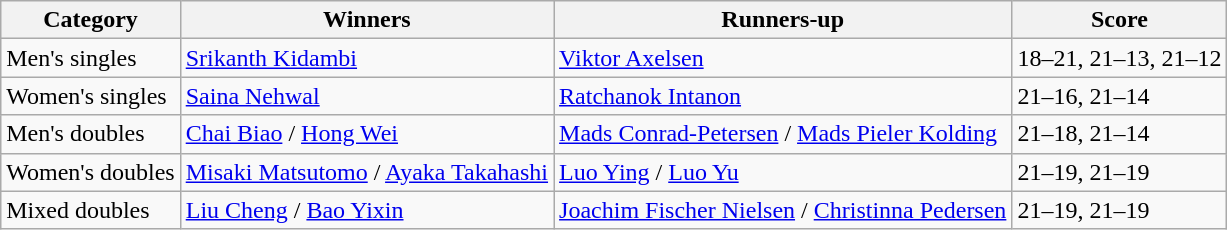<table class=wikitable style="white-space:nowrap;">
<tr>
<th>Category</th>
<th>Winners</th>
<th>Runners-up</th>
<th>Score</th>
</tr>
<tr>
<td>Men's singles</td>
<td> <a href='#'>Srikanth Kidambi</a></td>
<td> <a href='#'>Viktor Axelsen</a></td>
<td>18–21, 21–13, 21–12</td>
</tr>
<tr>
<td>Women's singles</td>
<td> <a href='#'>Saina Nehwal</a></td>
<td> <a href='#'>Ratchanok Intanon</a></td>
<td>21–16, 21–14</td>
</tr>
<tr>
<td>Men's doubles</td>
<td> <a href='#'>Chai Biao</a> / <a href='#'>Hong Wei</a></td>
<td> <a href='#'>Mads Conrad-Petersen</a> / <a href='#'>Mads Pieler Kolding</a></td>
<td>21–18, 21–14</td>
</tr>
<tr>
<td>Women's doubles</td>
<td> <a href='#'>Misaki Matsutomo</a> / <a href='#'>Ayaka Takahashi</a></td>
<td> <a href='#'>Luo Ying</a> / <a href='#'>Luo Yu</a></td>
<td>21–19, 21–19</td>
</tr>
<tr>
<td>Mixed doubles</td>
<td> <a href='#'>Liu Cheng</a> / <a href='#'>Bao Yixin</a></td>
<td> <a href='#'>Joachim Fischer Nielsen</a> / <a href='#'>Christinna Pedersen</a></td>
<td>21–19, 21–19</td>
</tr>
</table>
